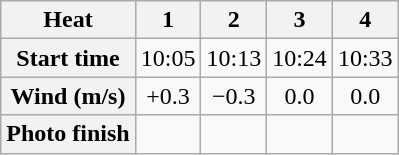<table class="wikitable" style="text-align:center">
<tr>
<th>Heat</th>
<th>1</th>
<th>2</th>
<th>3</th>
<th>4</th>
</tr>
<tr>
<th>Start time</th>
<td>10:05</td>
<td>10:13</td>
<td>10:24</td>
<td>10:33</td>
</tr>
<tr>
<th>Wind (m/s)</th>
<td>+0.3</td>
<td>−0.3</td>
<td>0.0</td>
<td>0.0</td>
</tr>
<tr>
<th>Photo finish</th>
<td></td>
<td></td>
<td></td>
<td></td>
</tr>
</table>
